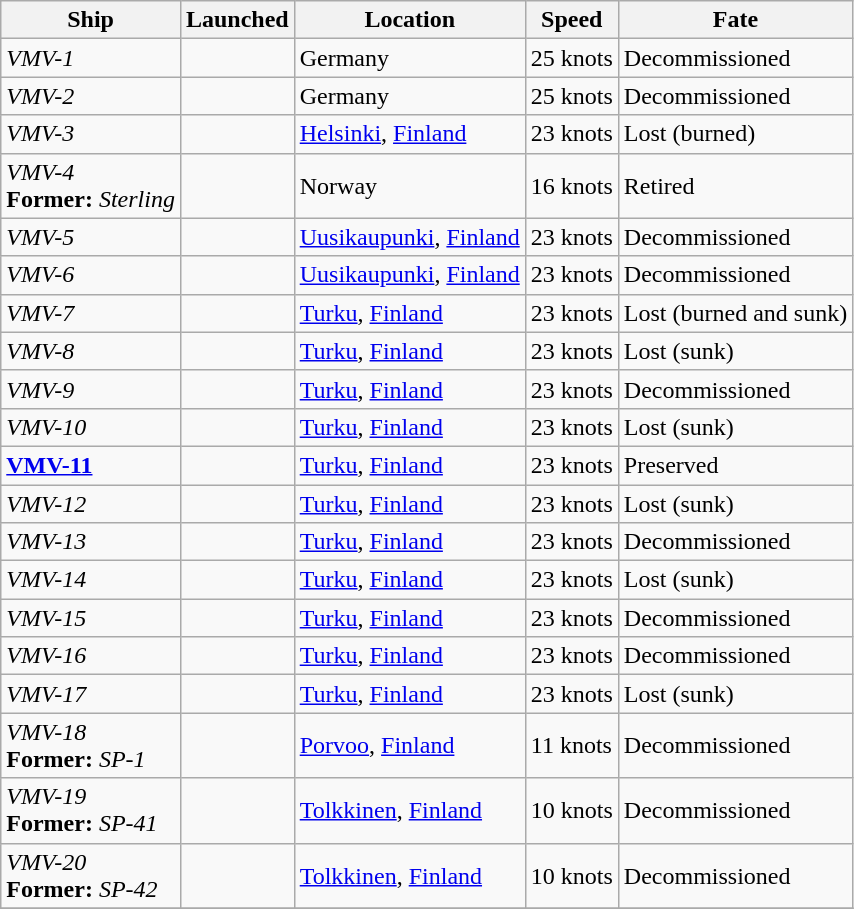<table class="wikitable sortable">
<tr>
<th>Ship</th>
<th>Launched</th>
<th>Location</th>
<th>Speed</th>
<th>Fate</th>
</tr>
<tr>
<td><em>VMV-1</em></td>
<td></td>
<td>Germany</td>
<td>25 knots</td>
<td>Decommissioned </td>
</tr>
<tr>
<td><em>VMV-2</em></td>
<td></td>
<td>Germany</td>
<td>25 knots</td>
<td>Decommissioned </td>
</tr>
<tr>
<td><em>VMV-3</em></td>
<td></td>
<td><a href='#'>Helsinki</a>, <a href='#'>Finland</a></td>
<td>23 knots</td>
<td>Lost (burned) </td>
</tr>
<tr>
<td><em>VMV-4</em><br><strong>Former:</strong> <em>Sterling</em></td>
<td></td>
<td>Norway</td>
<td>16 knots</td>
<td>Retired </td>
</tr>
<tr>
<td><em>VMV-5</em></td>
<td></td>
<td><a href='#'>Uusikaupunki</a>, <a href='#'>Finland</a></td>
<td>23 knots</td>
<td>Decommissioned </td>
</tr>
<tr>
<td><em>VMV-6</em></td>
<td></td>
<td><a href='#'>Uusikaupunki</a>, <a href='#'>Finland</a></td>
<td>23 knots</td>
<td>Decommissioned </td>
</tr>
<tr>
<td><em>VMV-7</em></td>
<td></td>
<td><a href='#'>Turku</a>, <a href='#'>Finland</a></td>
<td>23 knots</td>
<td>Lost (burned and sunk) </td>
</tr>
<tr>
<td><em>VMV-8</em></td>
<td></td>
<td><a href='#'>Turku</a>, <a href='#'>Finland</a></td>
<td>23 knots</td>
<td>Lost (sunk) </td>
</tr>
<tr>
<td><em>VMV-9</em></td>
<td></td>
<td><a href='#'>Turku</a>, <a href='#'>Finland</a></td>
<td>23 knots</td>
<td>Decommissioned </td>
</tr>
<tr>
<td><em>VMV-10</em></td>
<td></td>
<td><a href='#'>Turku</a>, <a href='#'>Finland</a></td>
<td>23 knots</td>
<td>Lost (sunk) </td>
</tr>
<tr>
<td><a href='#'><strong>VMV-11</strong></a></td>
<td></td>
<td><a href='#'>Turku</a>, <a href='#'>Finland</a></td>
<td>23 knots</td>
<td>Preserved</td>
</tr>
<tr>
<td><em>VMV-12</em></td>
<td></td>
<td><a href='#'>Turku</a>, <a href='#'>Finland</a></td>
<td>23 knots</td>
<td>Lost (sunk) </td>
</tr>
<tr>
<td><em>VMV-13</em></td>
<td></td>
<td><a href='#'>Turku</a>, <a href='#'>Finland</a></td>
<td>23 knots</td>
<td>Decommissioned </td>
</tr>
<tr>
<td><em>VMV-14</em></td>
<td></td>
<td><a href='#'>Turku</a>, <a href='#'>Finland</a></td>
<td>23 knots</td>
<td>Lost (sunk) </td>
</tr>
<tr>
<td><em>VMV-15</em></td>
<td></td>
<td><a href='#'>Turku</a>, <a href='#'>Finland</a></td>
<td>23 knots</td>
<td>Decommissioned </td>
</tr>
<tr>
<td><em>VMV-16</em></td>
<td></td>
<td><a href='#'>Turku</a>, <a href='#'>Finland</a></td>
<td>23 knots</td>
<td>Decommissioned </td>
</tr>
<tr>
<td><em>VMV-17</em></td>
<td></td>
<td><a href='#'>Turku</a>, <a href='#'>Finland</a></td>
<td>23 knots</td>
<td>Lost (sunk) </td>
</tr>
<tr>
<td><em>VMV-18</em><br><strong>Former:</strong> <em>SP-1</em></td>
<td></td>
<td><a href='#'>Porvoo</a>, <a href='#'>Finland</a></td>
<td>11 knots</td>
<td>Decommissioned </td>
</tr>
<tr>
<td><em>VMV-19</em><br><strong>Former:</strong> <em>SP-41</em></td>
<td></td>
<td><a href='#'>Tolkkinen</a>, <a href='#'>Finland</a></td>
<td>10 knots</td>
<td>Decommissioned </td>
</tr>
<tr>
<td><em>VMV-20</em><br><strong>Former:</strong> <em>SP-42</em></td>
<td></td>
<td><a href='#'>Tolkkinen</a>, <a href='#'>Finland</a></td>
<td>10 knots</td>
<td>Decommissioned </td>
</tr>
<tr>
</tr>
</table>
